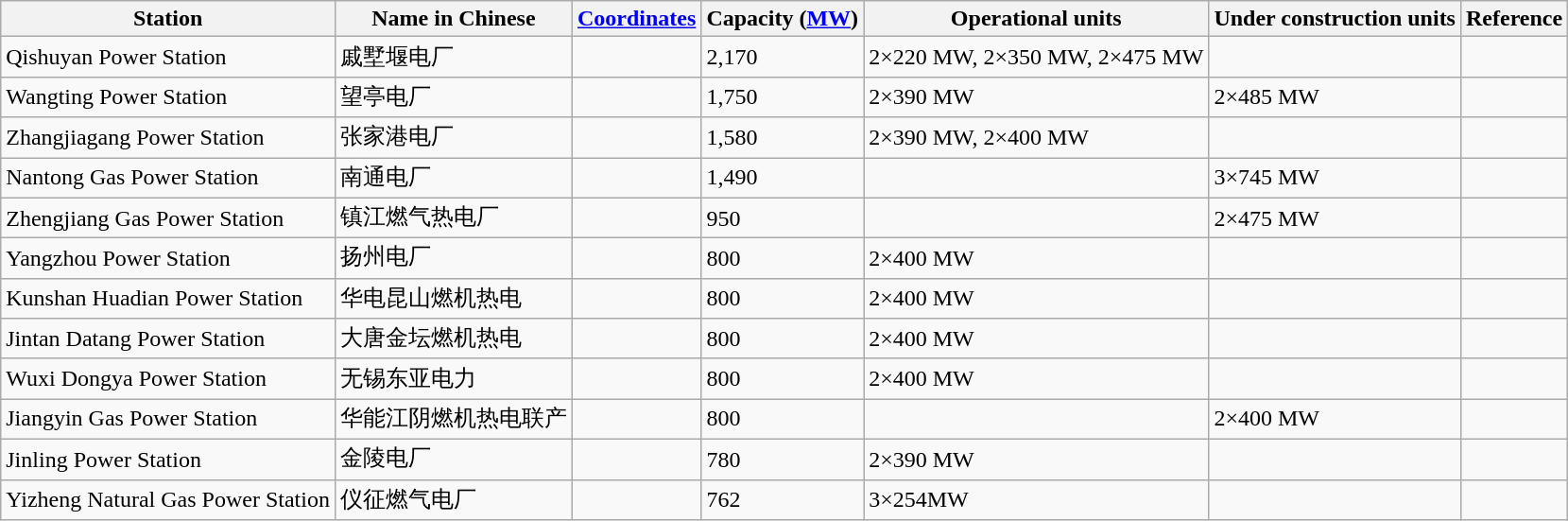<table class="wikitable sortable">
<tr>
<th>Station</th>
<th>Name in Chinese</th>
<th><a href='#'>Coordinates</a></th>
<th>Capacity (<a href='#'>MW</a>)</th>
<th>Operational units</th>
<th>Under construction units</th>
<th>Reference</th>
</tr>
<tr>
<td>Qishuyan Power Station</td>
<td>戚墅堰电厂</td>
<td></td>
<td>2,170</td>
<td>2×220 MW, 2×350 MW, 2×475 MW</td>
<td></td>
<td></td>
</tr>
<tr>
<td>Wangting Power Station</td>
<td>望亭电厂</td>
<td></td>
<td>1,750</td>
<td>2×390 MW</td>
<td>2×485 MW</td>
<td></td>
</tr>
<tr>
<td>Zhangjiagang Power Station</td>
<td>张家港电厂</td>
<td></td>
<td>1,580</td>
<td>2×390 MW, 2×400 MW</td>
<td></td>
<td></td>
</tr>
<tr>
<td>Nantong Gas Power Station</td>
<td>南通电厂</td>
<td></td>
<td>1,490</td>
<td></td>
<td>3×745 MW</td>
<td></td>
</tr>
<tr>
<td>Zhengjiang Gas Power Station</td>
<td>镇江燃气热电厂</td>
<td></td>
<td>950</td>
<td></td>
<td>2×475 MW</td>
<td></td>
</tr>
<tr>
<td>Yangzhou Power Station</td>
<td>扬州电厂</td>
<td></td>
<td>800</td>
<td>2×400 MW</td>
<td></td>
<td></td>
</tr>
<tr>
<td>Kunshan Huadian Power Station</td>
<td>华电昆山燃机热电</td>
<td></td>
<td>800</td>
<td>2×400 MW</td>
<td></td>
<td></td>
</tr>
<tr>
<td>Jintan Datang Power Station</td>
<td>大唐金坛燃机热电</td>
<td></td>
<td>800</td>
<td>2×400 MW</td>
<td></td>
<td></td>
</tr>
<tr>
<td>Wuxi Dongya Power Station</td>
<td>无锡东亚电力</td>
<td></td>
<td>800</td>
<td>2×400 MW</td>
<td></td>
<td></td>
</tr>
<tr>
<td>Jiangyin Gas Power Station</td>
<td>华能江阴燃机热电联产</td>
<td></td>
<td>800</td>
<td></td>
<td>2×400 MW</td>
<td></td>
</tr>
<tr>
<td>Jinling Power Station</td>
<td>金陵电厂</td>
<td></td>
<td>780</td>
<td>2×390 MW</td>
<td></td>
<td></td>
</tr>
<tr>
<td>Yizheng Natural Gas Power Station</td>
<td>仪征燃气电厂</td>
<td></td>
<td>762</td>
<td>3×254MW</td>
<td></td>
<td></td>
</tr>
</table>
